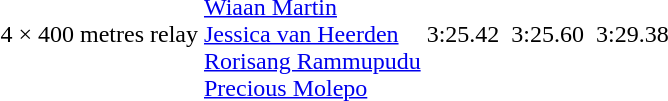<table>
<tr>
<td>4 × 400 metres relay</td>
<td><br><a href='#'>Wiaan Martin</a><br><a href='#'>Jessica van Heerden</a><br><a href='#'>Rorisang Rammupudu</a><br><a href='#'>Precious Molepo</a></td>
<td>3:25.42</td>
<td></td>
<td>3:25.60</td>
<td></td>
<td>3:29.38</td>
</tr>
</table>
